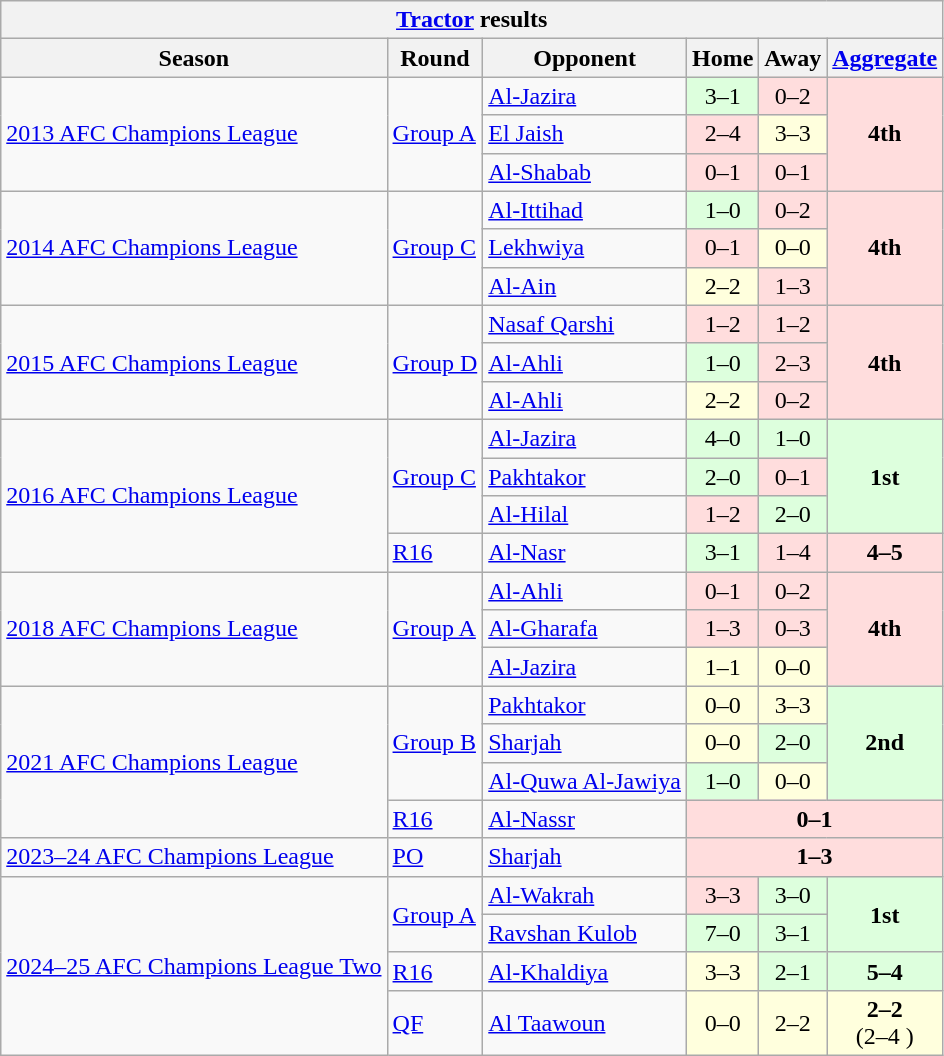<table class="wikitable">
<tr>
<th colspan="6"><a href='#'>Tractor</a> results</th>
</tr>
<tr>
<th>Season</th>
<th>Round</th>
<th>Opponent</th>
<th>Home</th>
<th>Away</th>
<th><a href='#'>Aggregate</a></th>
</tr>
<tr>
<td rowspan="3"><a href='#'>2013 AFC Champions League</a></td>
<td rowspan="3"><a href='#'>Group A</a></td>
<td> <a href='#'>Al-Jazira</a></td>
<td bgcolor="#ddffdd" style="text-align:center;">3–1</td>
<td bgcolor="#ffdddd" style="text-align:center;">0–2</td>
<td rowspan="3" bgcolor="#ffdddd" style="text-align:center;"><strong>4th</strong></td>
</tr>
<tr>
<td> <a href='#'>El Jaish</a></td>
<td bgcolor="#ffdddd" style="text-align:center;">2–4</td>
<td bgcolor="#ffffdd" style="text-align:center;">3–3</td>
</tr>
<tr>
<td> <a href='#'>Al-Shabab</a></td>
<td bgcolor="#ffdddd" style="text-align:center;">0–1</td>
<td bgcolor="#ffdddd" style="text-align:center;">0–1</td>
</tr>
<tr>
<td rowspan="3"><a href='#'>2014 AFC Champions League</a></td>
<td rowspan="3"><a href='#'>Group C</a></td>
<td> <a href='#'>Al-Ittihad</a></td>
<td bgcolor="#ddffdd" style="text-align:center;">1–0</td>
<td bgcolor="#ffdddd" style="text-align:center;">0–2</td>
<td rowspan="3" bgcolor="#ffdddd" style="text-align:center;"><strong>4th</strong></td>
</tr>
<tr>
<td> <a href='#'>Lekhwiya</a></td>
<td bgcolor="#ffdddd" style="text-align:center;">0–1</td>
<td bgcolor="#ffffdd" style="text-align:center;">0–0</td>
</tr>
<tr>
<td> <a href='#'>Al-Ain</a></td>
<td bgcolor="#ffffdd" style="text-align:center;">2–2</td>
<td bgcolor="#ffdddd" style="text-align:center;">1–3</td>
</tr>
<tr>
<td rowspan="3"><a href='#'>2015 AFC Champions League</a></td>
<td rowspan="3"><a href='#'>Group D</a></td>
<td> <a href='#'>Nasaf Qarshi</a></td>
<td bgcolor="#ffdddd" style="text-align:center;">1–2</td>
<td bgcolor="#ffdddd" style="text-align:center;">1–2</td>
<td rowspan="3" bgcolor="#ffdddd" style="text-align:center;"><strong>4th</strong></td>
</tr>
<tr>
<td> <a href='#'>Al-Ahli</a></td>
<td bgcolor="#ddffdd" style="text-align:center;">1–0</td>
<td bgcolor="#ffdddd" style="text-align:center;">2–3</td>
</tr>
<tr>
<td> <a href='#'>Al-Ahli</a></td>
<td bgcolor="#ffffdd" style="text-align:center;">2–2</td>
<td bgcolor="#ffdddd" style="text-align:center;">0–2</td>
</tr>
<tr>
<td rowspan="4"><a href='#'>2016 AFC Champions League</a></td>
<td rowspan="3"><a href='#'>Group C</a></td>
<td> <a href='#'>Al-Jazira</a></td>
<td bgcolor="#ddffdd" style="text-align:center;">4–0</td>
<td bgcolor="#ddffdd" style="text-align:center;">1–0</td>
<td rowspan="3" bgcolor="#ddffdd" style="text-align:center;"><strong>1st</strong></td>
</tr>
<tr>
<td> <a href='#'>Pakhtakor</a></td>
<td bgcolor="#ddffdd" style="text-align:center;">2–0</td>
<td bgcolor="#ffdddd" style="text-align:center;">0–1</td>
</tr>
<tr>
<td> <a href='#'>Al-Hilal</a></td>
<td bgcolor="#ffdddd" style="text-align:center;">1–2</td>
<td bgcolor="#ddffdd" style="text-align:center;">2–0</td>
</tr>
<tr>
<td><a href='#'>R16</a></td>
<td> <a href='#'>Al-Nasr</a></td>
<td bgcolor="#ddffdd" style="text-align:center;">3–1</td>
<td bgcolor="#ffdddd" style="text-align:center;">1–4</td>
<td bgcolor="#ffdddd" style="text-align:center;"><strong>4–5</strong></td>
</tr>
<tr>
<td rowspan="3"><a href='#'>2018 AFC Champions League</a></td>
<td rowspan="3"><a href='#'>Group A</a></td>
<td> <a href='#'>Al-Ahli</a></td>
<td bgcolor="#ffdddd" style="text-align:center;">0–1</td>
<td bgcolor="#ffdddd" style="text-align:center;">0–2</td>
<td rowspan="3" bgcolor="#ffdddd" style="text-align:center;"><strong>4th</strong></td>
</tr>
<tr>
<td> <a href='#'>Al-Gharafa</a></td>
<td bgcolor="#ffdddd" style="text-align:center;">1–3</td>
<td bgcolor="#ffdddd" style="text-align:center;">0–3</td>
</tr>
<tr>
<td> <a href='#'>Al-Jazira</a></td>
<td bgcolor="#ffffdd" style="text-align:center;">1–1</td>
<td bgcolor="#ffffdd" style="text-align:center;">0–0</td>
</tr>
<tr>
<td rowspan="4"><a href='#'>2021 AFC Champions League</a></td>
<td rowspan="3"><a href='#'>Group B</a></td>
<td> <a href='#'>Pakhtakor</a></td>
<td bgcolor="#ffffdd" style="text-align:center;">0–0</td>
<td bgcolor="#ffffdd" style="text-align:center;">3–3</td>
<td rowspan="3" bgcolor="#ddffdd" style="text-align:center;"><strong>2nd</strong></td>
</tr>
<tr>
<td> <a href='#'>Sharjah</a></td>
<td bgcolor="#ffffdd" style="text-align:center;">0–0</td>
<td bgcolor="#ddffdd" style="text-align:center;">2–0</td>
</tr>
<tr>
<td> <a href='#'>Al-Quwa Al-Jawiya</a></td>
<td bgcolor="#ddffdd" style="text-align:center;">1–0</td>
<td bgcolor="#ffffdd" style="text-align:center;">0–0</td>
</tr>
<tr>
<td><a href='#'>R16</a></td>
<td> <a href='#'>Al-Nassr</a></td>
<td colspan="3" bgcolor="#ffdddd" style="text-align:center;"><strong>0–1</strong></td>
</tr>
<tr>
<td><a href='#'>2023–24 AFC Champions League</a></td>
<td><a href='#'>PO</a></td>
<td> <a href='#'>Sharjah</a></td>
<td colspan="3" bgcolor="#ffdddd" style="text-align:center;"><strong>1–3</strong></td>
</tr>
<tr>
<td rowspan="4"><a href='#'>2024–25 AFC Champions League Two</a></td>
<td rowspan="2"><a href='#'>Group A</a></td>
<td> <a href='#'>Al-Wakrah</a></td>
<td bgcolor="#ffdddd" style="text-align:center;">3–3</td>
<td bgcolor="#ddffdd" style="text-align:center;">3–0</td>
<td rowspan="2" bgcolor="#ddffdd" style="text-align:center;"><strong>1st</strong></td>
</tr>
<tr>
<td> <a href='#'>Ravshan Kulob</a></td>
<td bgcolor="#ddffdd" style="text-align:center;">7–0</td>
<td bgcolor="#ddffdd" style="text-align:center;">3–1</td>
</tr>
<tr>
<td><a href='#'>R16</a></td>
<td> <a href='#'>Al-Khaldiya</a></td>
<td bgcolor="#ffffdd" style="text-align:center;">3–3</td>
<td bgcolor="#ddffdd" style="text-align:center;">2–1</td>
<td bgcolor="#ddffdd" style="text-align:center;"><strong>5–4</strong></td>
</tr>
<tr>
<td><a href='#'>QF</a></td>
<td> <a href='#'>Al Taawoun</a></td>
<td bgcolor="#ffffdd" style="text-align:center;">0–0</td>
<td bgcolor="#ffffdd" style="text-align:center;">2–2 </td>
<td bgcolor="#ffffdd" style="text-align:center;"><strong>2–2</strong><br>(2–4 )</td>
</tr>
</table>
